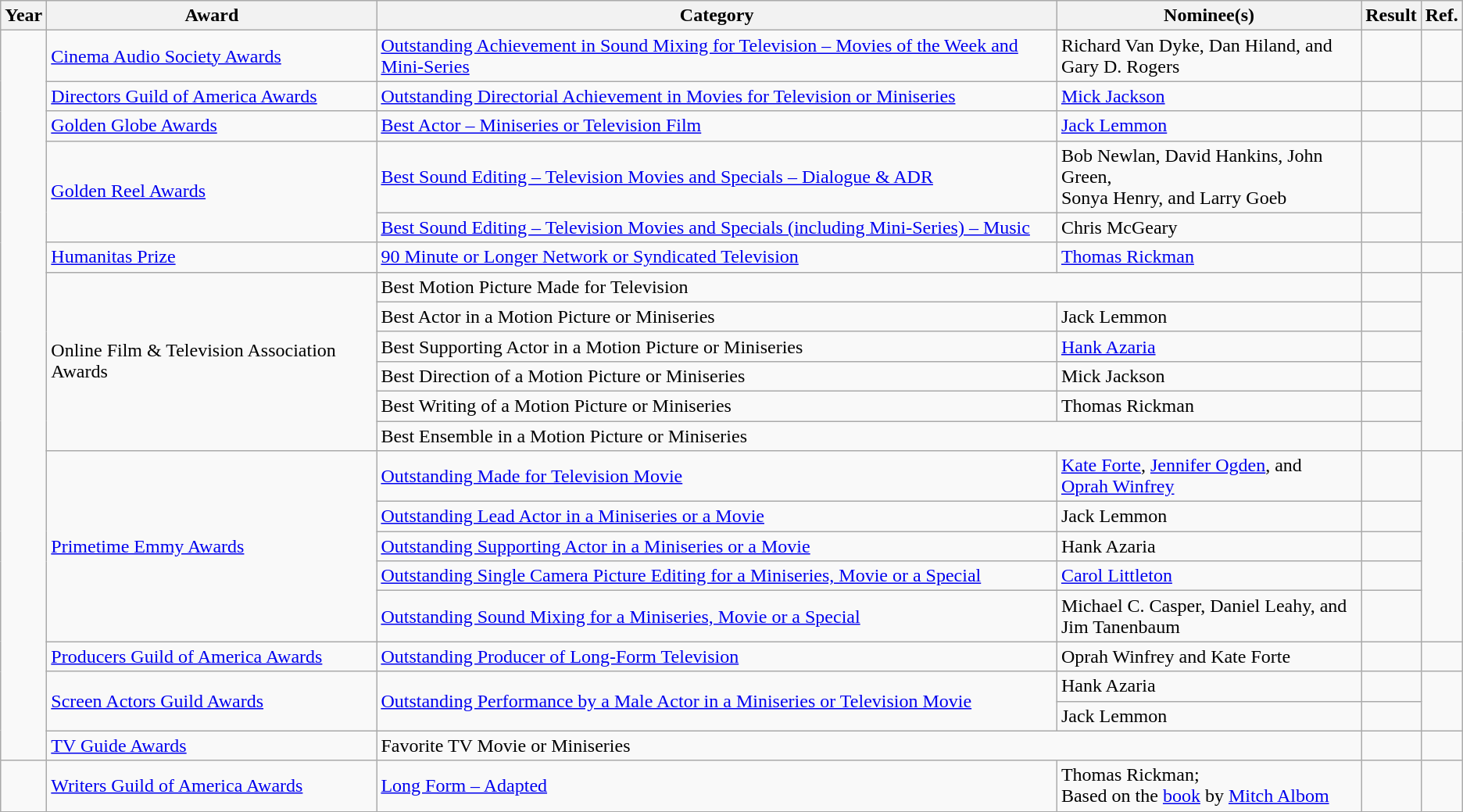<table class="wikitable sortable plainrowheaders">
<tr>
<th>Year</th>
<th>Award</th>
<th>Category</th>
<th>Nominee(s)</th>
<th>Result</th>
<th>Ref.</th>
</tr>
<tr>
<td rowspan="21"></td>
<td><a href='#'>Cinema Audio Society Awards</a></td>
<td><a href='#'>Outstanding Achievement in Sound Mixing for Television – Movies of the Week and Mini-Series</a></td>
<td>Richard Van Dyke, Dan Hiland, and <br> Gary D. Rogers</td>
<td></td>
<td align="center"></td>
</tr>
<tr>
<td><a href='#'>Directors Guild of America Awards</a></td>
<td><a href='#'>Outstanding Directorial Achievement in Movies for Television or Miniseries</a></td>
<td><a href='#'>Mick Jackson</a></td>
<td></td>
<td align="center"></td>
</tr>
<tr>
<td><a href='#'>Golden Globe Awards</a></td>
<td><a href='#'>Best Actor – Miniseries or Television Film</a></td>
<td><a href='#'>Jack Lemmon</a></td>
<td></td>
<td align="center"></td>
</tr>
<tr>
<td rowspan="2"><a href='#'>Golden Reel Awards</a></td>
<td><a href='#'>Best Sound Editing – Television Movies and Specials – Dialogue & ADR</a></td>
<td>Bob Newlan, David Hankins, John Green, <br> Sonya Henry, and Larry Goeb</td>
<td></td>
<td align="center" rowspan="2"></td>
</tr>
<tr>
<td><a href='#'>Best Sound Editing – Television Movies and Specials (including Mini-Series) – Music</a></td>
<td>Chris McGeary</td>
<td></td>
</tr>
<tr>
<td><a href='#'>Humanitas Prize</a></td>
<td><a href='#'>90 Minute or Longer Network or Syndicated Television</a></td>
<td><a href='#'>Thomas Rickman</a></td>
<td></td>
<td align="center"></td>
</tr>
<tr>
<td rowspan="6">Online Film & Television Association Awards</td>
<td colspan="2">Best Motion Picture Made for Television</td>
<td></td>
<td align="center" rowspan="6"></td>
</tr>
<tr>
<td>Best Actor in a Motion Picture or Miniseries</td>
<td>Jack Lemmon</td>
<td></td>
</tr>
<tr>
<td>Best Supporting Actor in a Motion Picture or Miniseries</td>
<td><a href='#'>Hank Azaria</a></td>
<td></td>
</tr>
<tr>
<td>Best Direction of a Motion Picture or Miniseries</td>
<td>Mick Jackson</td>
<td></td>
</tr>
<tr>
<td>Best Writing of a Motion Picture or Miniseries</td>
<td>Thomas Rickman</td>
<td></td>
</tr>
<tr>
<td colspan="2">Best Ensemble in a Motion Picture or Miniseries</td>
<td></td>
</tr>
<tr>
<td rowspan="5"><a href='#'>Primetime Emmy Awards</a></td>
<td><a href='#'>Outstanding Made for Television Movie</a></td>
<td><a href='#'>Kate Forte</a>, <a href='#'>Jennifer Ogden</a>, and <br> <a href='#'>Oprah Winfrey</a></td>
<td></td>
<td align="center" rowspan="5"></td>
</tr>
<tr>
<td><a href='#'>Outstanding Lead Actor in a Miniseries or a Movie</a></td>
<td>Jack Lemmon</td>
<td></td>
</tr>
<tr>
<td><a href='#'>Outstanding Supporting Actor in a Miniseries or a Movie</a></td>
<td>Hank Azaria</td>
<td></td>
</tr>
<tr>
<td><a href='#'>Outstanding Single Camera Picture Editing for a Miniseries, Movie or a Special</a></td>
<td><a href='#'>Carol Littleton</a></td>
<td></td>
</tr>
<tr>
<td><a href='#'>Outstanding Sound Mixing for a Miniseries, Movie or a Special</a></td>
<td>Michael C. Casper, Daniel Leahy, and <br> Jim Tanenbaum</td>
<td></td>
</tr>
<tr>
<td><a href='#'>Producers Guild of America Awards</a></td>
<td><a href='#'>Outstanding Producer of Long-Form Television</a></td>
<td>Oprah Winfrey and Kate Forte</td>
<td></td>
<td align="center"></td>
</tr>
<tr>
<td rowspan="2"><a href='#'>Screen Actors Guild Awards</a></td>
<td rowspan="2"><a href='#'>Outstanding Performance by a Male Actor in a Miniseries or Television Movie</a></td>
<td>Hank Azaria</td>
<td></td>
<td align="center" rowspan="2"></td>
</tr>
<tr>
<td>Jack Lemmon</td>
<td></td>
</tr>
<tr>
<td><a href='#'>TV Guide Awards</a></td>
<td colspan="2">Favorite TV Movie or Miniseries</td>
<td></td>
<td align="center"></td>
</tr>
<tr>
<td></td>
<td><a href='#'>Writers Guild of America Awards</a></td>
<td><a href='#'>Long Form – Adapted</a></td>
<td>Thomas Rickman; <br> Based on the <a href='#'>book</a> by <a href='#'>Mitch Albom</a></td>
<td></td>
<td align="center"></td>
</tr>
</table>
